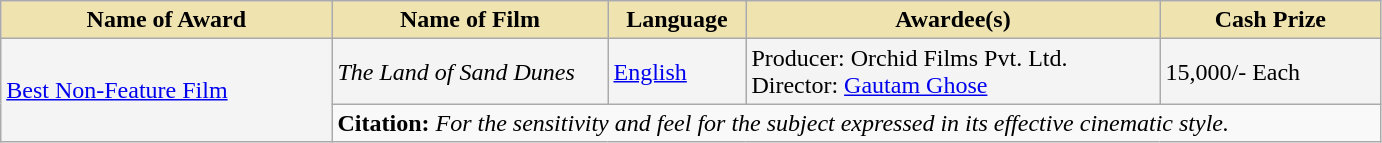<table class="wikitable">
<tr>
<th style="background-color:#EFE4B0;width:24%;">Name of Award</th>
<th style="background-color:#EFE4B0;width:20%;">Name of Film</th>
<th style="background-color:#EFE4B0;width:10%;">Language</th>
<th style="background-color:#EFE4B0;width:30%;">Awardee(s)</th>
<th style="background-color:#EFE4B0;width:16%;">Cash Prize</th>
</tr>
<tr style="background-color:#F4F4F4">
<td rowspan="2"><a href='#'>Best Non-Feature Film</a></td>
<td><em>The Land of Sand Dunes</em></td>
<td><a href='#'>English</a></td>
<td>Producer: Orchid Films Pvt. Ltd.<br>Director: <a href='#'>Gautam Ghose</a></td>
<td> 15,000/- Each</td>
</tr>
<tr style="background-color:#F9F9F9">
<td colspan="4"><strong>Citation:</strong> <em>For the sensitivity and feel for the subject expressed in its effective cinematic style.</em></td>
</tr>
</table>
